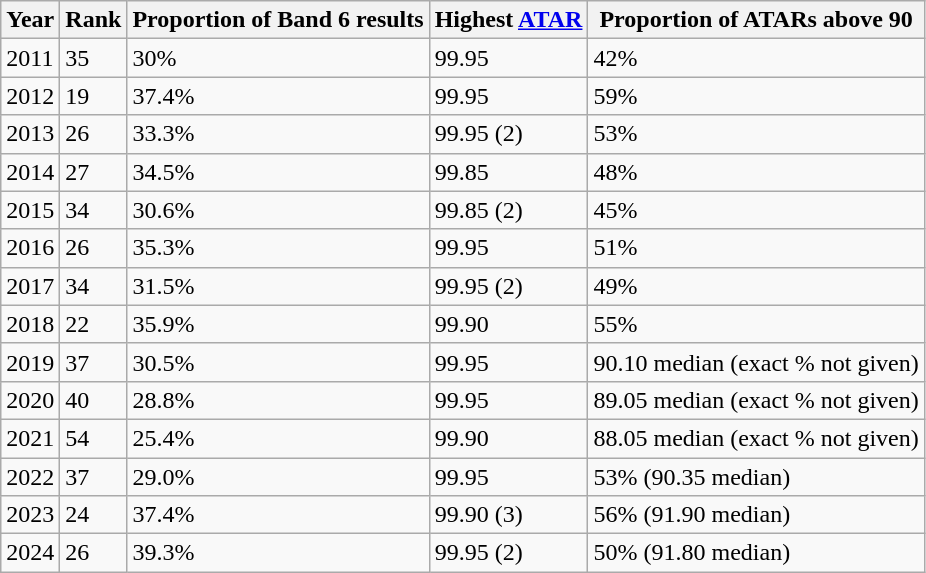<table class="wikitable">
<tr>
<th>Year</th>
<th>Rank</th>
<th>Proportion of Band 6 results</th>
<th>Highest <a href='#'>ATAR</a></th>
<th>Proportion of ATARs above 90</th>
</tr>
<tr>
<td>2011</td>
<td>35</td>
<td>30%</td>
<td>99.95</td>
<td>42%</td>
</tr>
<tr>
<td>2012</td>
<td>19</td>
<td>37.4%</td>
<td>99.95</td>
<td>59%</td>
</tr>
<tr>
<td>2013</td>
<td>26</td>
<td>33.3%</td>
<td>99.95 (2)</td>
<td>53%</td>
</tr>
<tr>
<td>2014</td>
<td>27</td>
<td>34.5%</td>
<td>99.85</td>
<td>48%</td>
</tr>
<tr>
<td>2015</td>
<td>34</td>
<td>30.6%</td>
<td>99.85 (2)</td>
<td>45%</td>
</tr>
<tr>
<td>2016</td>
<td>26</td>
<td>35.3%</td>
<td>99.95</td>
<td>51%</td>
</tr>
<tr>
<td>2017</td>
<td>34</td>
<td>31.5%</td>
<td>99.95 (2)</td>
<td>49%</td>
</tr>
<tr>
<td>2018</td>
<td>22</td>
<td>35.9%</td>
<td>99.90</td>
<td>55%</td>
</tr>
<tr>
<td>2019</td>
<td>37</td>
<td>30.5%</td>
<td>99.95</td>
<td>90.10 median (exact % not given)</td>
</tr>
<tr>
<td>2020</td>
<td>40</td>
<td>28.8%</td>
<td>99.95</td>
<td>89.05 median (exact % not given)</td>
</tr>
<tr>
<td>2021</td>
<td>54</td>
<td>25.4%</td>
<td>99.90</td>
<td>88.05 median (exact % not given)</td>
</tr>
<tr>
<td>2022</td>
<td>37</td>
<td>29.0%</td>
<td>99.95</td>
<td>53% (90.35 median)</td>
</tr>
<tr>
<td>2023</td>
<td>24</td>
<td>37.4%</td>
<td>99.90 (3)</td>
<td>56% (91.90 median)</td>
</tr>
<tr>
<td>2024</td>
<td>26</td>
<td>39.3%</td>
<td>99.95 (2)</td>
<td>50% (91.80 median)</td>
</tr>
</table>
